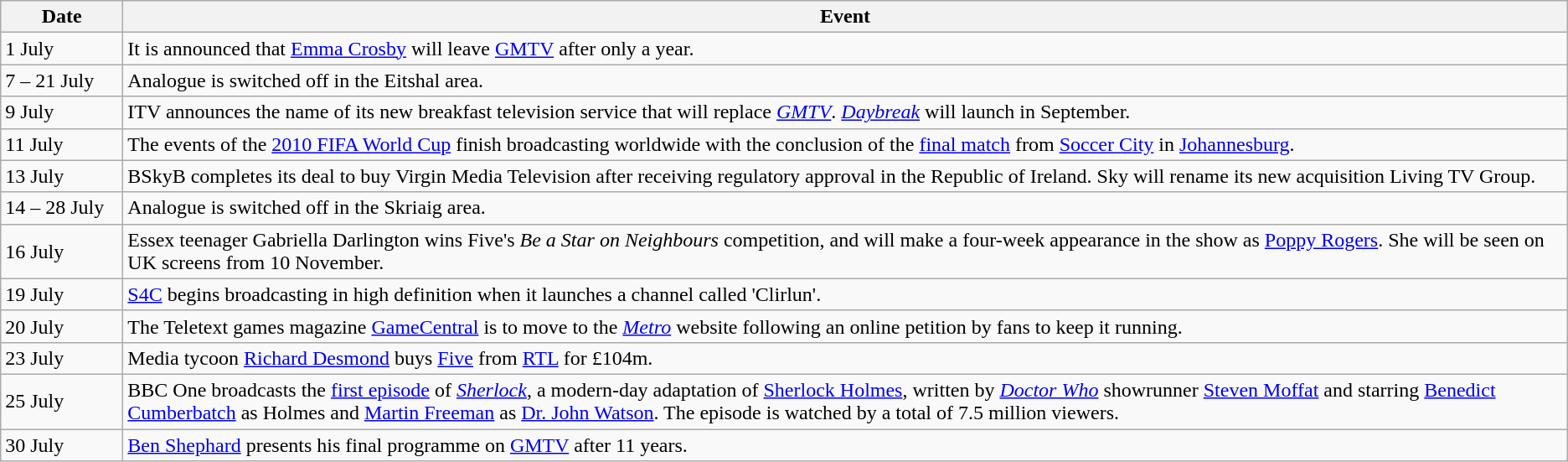<table class="wikitable">
<tr>
<th width=90>Date</th>
<th>Event</th>
</tr>
<tr>
<td>1 July</td>
<td>It is announced that <a href='#'>Emma Crosby</a> will leave <a href='#'>GMTV</a> after only a year.</td>
</tr>
<tr>
<td>7 – 21 July</td>
<td>Analogue is switched off in the Eitshal area.</td>
</tr>
<tr>
<td>9 July</td>
<td>ITV announces the name of its new breakfast television service that will replace <em><a href='#'>GMTV</a></em>. <em><a href='#'>Daybreak</a></em> will launch in September.</td>
</tr>
<tr>
<td>11 July</td>
<td>The events of the <a href='#'>2010 FIFA World Cup</a> finish broadcasting worldwide with the conclusion of the <a href='#'>final match</a> from <a href='#'>Soccer City</a> in <a href='#'>Johannesburg</a>.</td>
</tr>
<tr>
<td>13 July</td>
<td>BSkyB completes its deal to buy Virgin Media Television after receiving regulatory approval in the Republic of Ireland. Sky will rename its new acquisition Living TV Group.</td>
</tr>
<tr>
<td>14 – 28 July</td>
<td>Analogue is switched off in the Skriaig area.</td>
</tr>
<tr>
<td>16 July</td>
<td>Essex teenager Gabriella Darlington wins Five's <em>Be a Star on Neighbours</em> competition, and will make a four-week appearance in the show as <a href='#'>Poppy Rogers</a>. She will be seen on UK screens from 10 November.</td>
</tr>
<tr>
<td>19 July</td>
<td><a href='#'>S4C</a> begins broadcasting in high definition when it launches a channel called 'Clirlun'.</td>
</tr>
<tr>
<td>20 July</td>
<td>The Teletext games magazine <a href='#'>GameCentral</a> is to move to the <em><a href='#'>Metro</a></em> website following an online petition by fans to keep it running.</td>
</tr>
<tr>
<td>23 July</td>
<td>Media tycoon <a href='#'>Richard Desmond</a> buys <a href='#'>Five</a> from <a href='#'>RTL</a> for £104m.</td>
</tr>
<tr>
<td>25 July</td>
<td>BBC One broadcasts the <a href='#'>first episode</a> of <em><a href='#'>Sherlock</a></em>, a modern-day adaptation of <a href='#'>Sherlock Holmes</a>, written by <em><a href='#'>Doctor Who</a></em> showrunner <a href='#'>Steven Moffat</a> and starring <a href='#'>Benedict Cumberbatch</a> as Holmes and <a href='#'>Martin Freeman</a> as <a href='#'>Dr. John Watson</a>. The episode is watched by a total of 7.5 million viewers.</td>
</tr>
<tr>
<td>30 July</td>
<td><a href='#'>Ben Shephard</a> presents his final programme on <a href='#'>GMTV</a> after 11 years.</td>
</tr>
</table>
